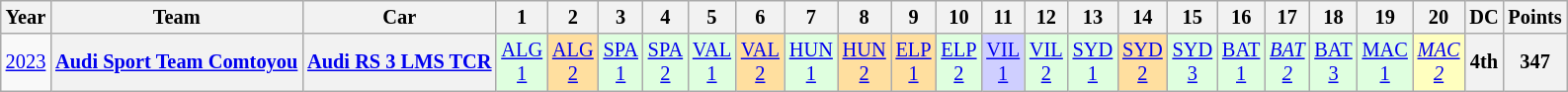<table class="wikitable" style="text-align:center; font-size:85%">
<tr>
<th>Year</th>
<th>Team</th>
<th>Car</th>
<th>1</th>
<th>2</th>
<th>3</th>
<th>4</th>
<th>5</th>
<th>6</th>
<th>7</th>
<th>8</th>
<th>9</th>
<th>10</th>
<th>11</th>
<th>12</th>
<th>13</th>
<th>14</th>
<th>15</th>
<th>16</th>
<th>17</th>
<th>18</th>
<th>19</th>
<th>20</th>
<th>DC</th>
<th>Points</th>
</tr>
<tr>
<td><a href='#'>2023</a></td>
<th nowrap><a href='#'>Audi Sport Team Comtoyou</a></th>
<th nowrap><a href='#'>Audi RS 3 LMS TCR</a></th>
<td style="background:#DFFFDF;"><a href='#'>ALG<br>1</a><br></td>
<td style="background:#FFDF9F;"><a href='#'>ALG<br>2</a><br></td>
<td style="background:#DFFFDF;"><a href='#'>SPA<br>1</a><br></td>
<td style="background:#DFFFDF;"><a href='#'>SPA<br>2</a><br></td>
<td style="background:#DFFFDF;"><a href='#'>VAL<br>1</a><br></td>
<td style="background:#FFDF9F;"><a href='#'>VAL<br>2</a><br></td>
<td style="background:#DFFFDF;"><a href='#'>HUN<br>1</a><br></td>
<td style="background:#FFDF9F;"><a href='#'>HUN<br>2</a><br></td>
<td style="background:#FFDF9F;"><a href='#'>ELP<br>1</a><br></td>
<td style="background:#DFFFDF;"><a href='#'>ELP<br>2</a><br></td>
<td style="background:#CFCFFF;"><a href='#'>VIL<br>1</a><br></td>
<td style="background:#DFFFDF;"><a href='#'>VIL<br>2</a><br></td>
<td style="background:#DFFFDF;"><a href='#'>SYD<br>1</a><br></td>
<td style="background:#FFDF9F;"><a href='#'>SYD<br>2</a><br></td>
<td style="background:#DFFFDF;"><a href='#'>SYD<br>3</a><br></td>
<td style="background:#DFFFDF;"><a href='#'>BAT<br>1</a><br></td>
<td style="background:#DFFFDF;"><em><a href='#'>BAT<br>2</a></em><br></td>
<td style="background:#DFFFDF;"><a href='#'>BAT<br>3</a><br></td>
<td style="background:#DFFFDF;"><a href='#'>MAC<br>1</a><br></td>
<td style="background:#FFFFBF;"><em><a href='#'>MAC<br>2</a></em><br></td>
<th>4th</th>
<th>347</th>
</tr>
</table>
